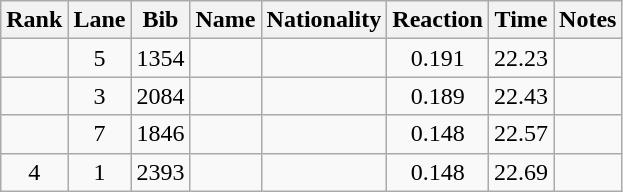<table class="wikitable sortable" style="text-align:center">
<tr>
<th>Rank</th>
<th>Lane</th>
<th>Bib</th>
<th>Name</th>
<th>Nationality</th>
<th>Reaction</th>
<th>Time</th>
<th>Notes</th>
</tr>
<tr>
<td></td>
<td>5</td>
<td>1354</td>
<td align=left></td>
<td align=left></td>
<td>0.191</td>
<td>22.23</td>
<td></td>
</tr>
<tr>
<td></td>
<td>3</td>
<td>2084</td>
<td align=left></td>
<td align=left></td>
<td>0.189</td>
<td>22.43</td>
<td></td>
</tr>
<tr>
<td></td>
<td>7</td>
<td>1846</td>
<td align=left></td>
<td align=left></td>
<td>0.148</td>
<td>22.57</td>
<td></td>
</tr>
<tr>
<td>4</td>
<td>1</td>
<td>2393</td>
<td align=left></td>
<td align=left></td>
<td>0.148</td>
<td>22.69</td>
<td></td>
</tr>
</table>
